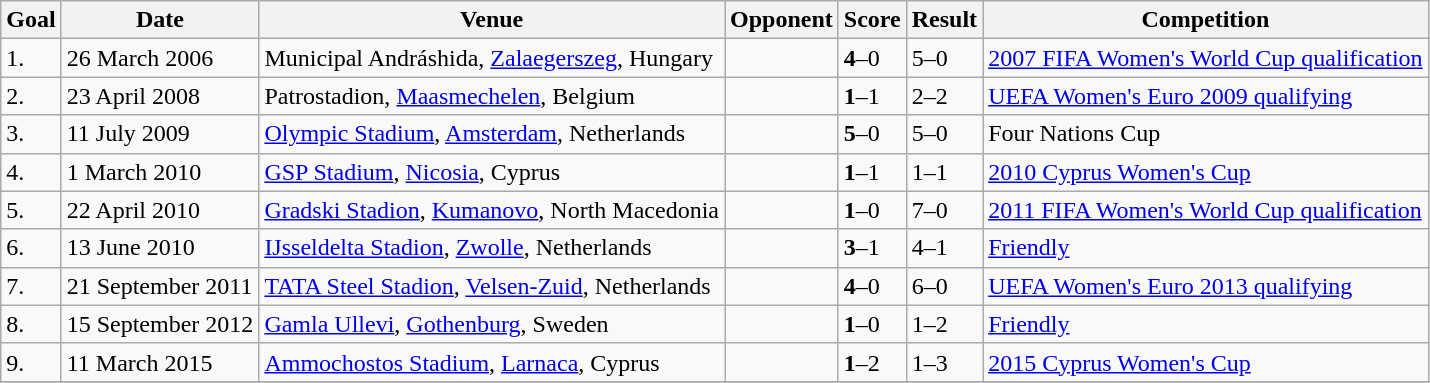<table class="wikitable">
<tr>
<th>Goal</th>
<th>Date</th>
<th>Venue</th>
<th>Opponent</th>
<th>Score</th>
<th>Result</th>
<th>Competition</th>
</tr>
<tr>
<td>1.</td>
<td>26 March 2006</td>
<td>Municipal Andráshida, <a href='#'>Zalaegerszeg</a>, Hungary</td>
<td></td>
<td align=left><strong>4</strong>–0</td>
<td align=left>5–0</td>
<td><a href='#'>2007 FIFA Women's World Cup qualification</a></td>
</tr>
<tr>
<td>2.</td>
<td>23 April 2008</td>
<td>Patrostadion, <a href='#'>Maasmechelen</a>, Belgium</td>
<td></td>
<td align=left><strong>1</strong>–1</td>
<td align=left>2–2</td>
<td><a href='#'>UEFA Women's Euro 2009 qualifying</a></td>
</tr>
<tr>
<td>3.</td>
<td>11 July 2009</td>
<td><a href='#'>Olympic Stadium</a>, <a href='#'>Amsterdam</a>, Netherlands</td>
<td></td>
<td align=left><strong>5</strong>–0</td>
<td align=left>5–0</td>
<td>Four Nations Cup</td>
</tr>
<tr>
<td>4.</td>
<td>1 March 2010</td>
<td><a href='#'>GSP Stadium</a>, <a href='#'>Nicosia</a>, Cyprus</td>
<td></td>
<td align=left><strong>1</strong>–1</td>
<td align=left>1–1</td>
<td><a href='#'>2010 Cyprus Women's Cup</a></td>
</tr>
<tr>
<td>5.</td>
<td>22 April 2010</td>
<td><a href='#'>Gradski Stadion</a>, <a href='#'>Kumanovo</a>, North Macedonia</td>
<td></td>
<td align=left><strong>1</strong>–0</td>
<td align=left>7–0</td>
<td><a href='#'>2011 FIFA Women's World Cup qualification</a></td>
</tr>
<tr>
<td>6.</td>
<td>13 June 2010</td>
<td><a href='#'>IJsseldelta Stadion</a>, <a href='#'>Zwolle</a>, Netherlands</td>
<td></td>
<td align=left><strong>3</strong>–1</td>
<td align=left>4–1</td>
<td><a href='#'>Friendly</a></td>
</tr>
<tr>
<td>7.</td>
<td>21 September 2011</td>
<td><a href='#'>TATA Steel Stadion</a>, <a href='#'>Velsen-Zuid</a>, Netherlands</td>
<td></td>
<td align=left><strong>4</strong>–0</td>
<td align=left>6–0</td>
<td><a href='#'>UEFA Women's Euro 2013 qualifying</a></td>
</tr>
<tr>
<td>8.</td>
<td>15 September 2012</td>
<td><a href='#'>Gamla Ullevi</a>, <a href='#'>Gothenburg</a>, Sweden</td>
<td></td>
<td align=left><strong>1</strong>–0</td>
<td align=left>1–2</td>
<td><a href='#'>Friendly</a></td>
</tr>
<tr>
<td>9.</td>
<td>11 March 2015</td>
<td><a href='#'>Ammochostos Stadium</a>, <a href='#'>Larnaca</a>, Cyprus</td>
<td></td>
<td align=left><strong>1</strong>–2</td>
<td align=left>1–3</td>
<td><a href='#'>2015 Cyprus Women's Cup</a></td>
</tr>
<tr>
</tr>
</table>
